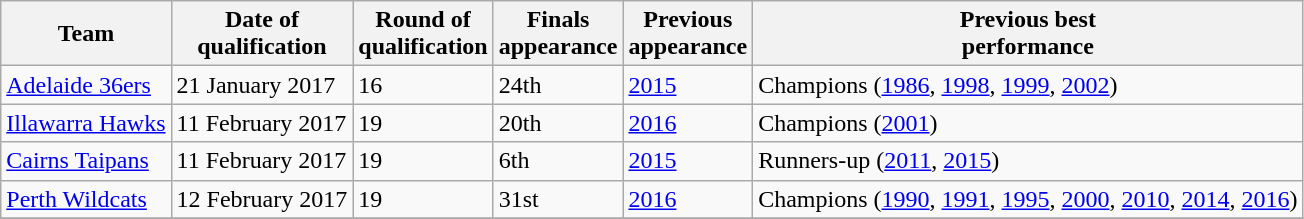<table class="wikitable" style="text-align:left">
<tr>
<th>Team</th>
<th>Date of<br>qualification</th>
<th>Round of<br>qualification</th>
<th>Finals<br>appearance</th>
<th>Previous<br>appearance</th>
<th>Previous best<br>performance</th>
</tr>
<tr>
<td><a href='#'>Adelaide 36ers</a></td>
<td>21 January 2017</td>
<td>16</td>
<td>24th</td>
<td><a href='#'>2015</a></td>
<td>Champions (<a href='#'>1986</a>, <a href='#'>1998</a>, <a href='#'>1999</a>, <a href='#'>2002</a>)</td>
</tr>
<tr>
<td><a href='#'>Illawarra Hawks</a></td>
<td>11 February 2017</td>
<td>19</td>
<td>20th</td>
<td><a href='#'>2016</a></td>
<td>Champions (<a href='#'>2001</a>)</td>
</tr>
<tr>
<td><a href='#'>Cairns Taipans</a></td>
<td>11 February 2017</td>
<td>19</td>
<td>6th</td>
<td><a href='#'>2015</a></td>
<td>Runners-up (<a href='#'>2011</a>, <a href='#'>2015</a>)</td>
</tr>
<tr>
<td><a href='#'>Perth Wildcats</a></td>
<td>12 February 2017</td>
<td>19</td>
<td>31st</td>
<td><a href='#'>2016</a></td>
<td>Champions (<a href='#'>1990</a>, <a href='#'>1991</a>, <a href='#'>1995</a>, <a href='#'>2000</a>, <a href='#'>2010</a>, <a href='#'>2014</a>, <a href='#'>2016</a>)</td>
</tr>
<tr>
</tr>
</table>
